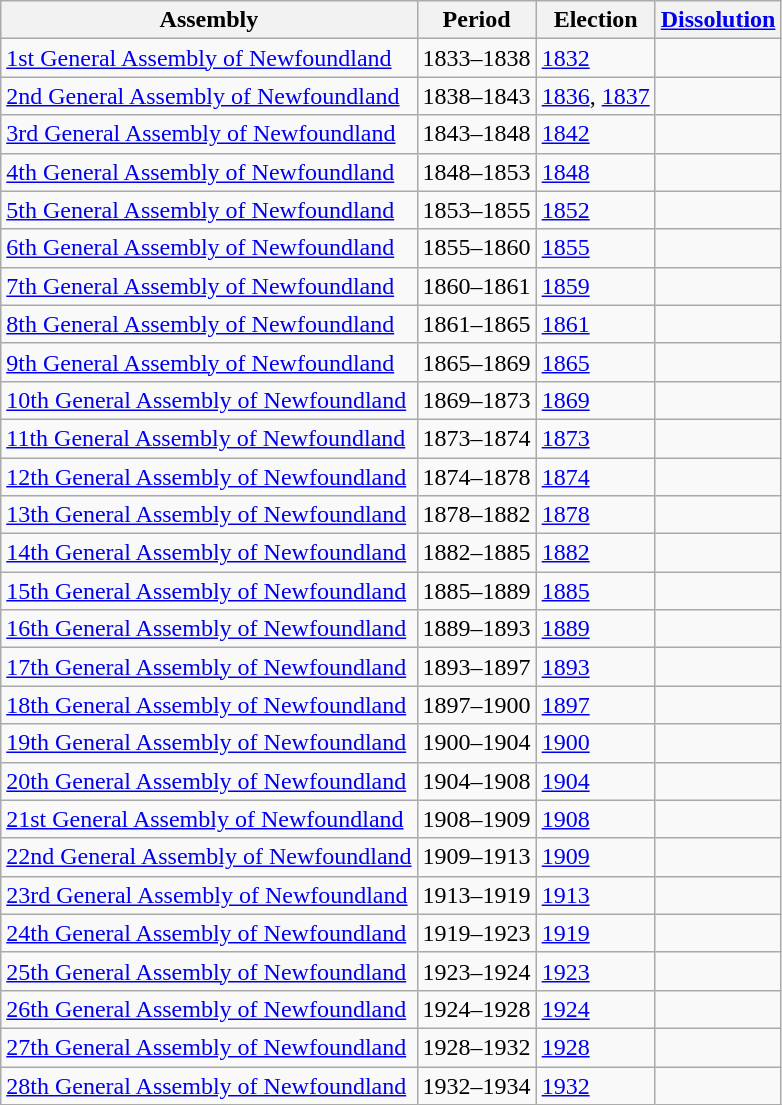<table class="wikitable">
<tr>
<th>Assembly</th>
<th>Period</th>
<th>Election</th>
<th><a href='#'>Dissolution</a></th>
</tr>
<tr>
<td><a href='#'>1st General Assembly of Newfoundland</a></td>
<td>1833–1838</td>
<td><a href='#'>1832</a></td>
<td></td>
</tr>
<tr>
<td><a href='#'>2nd General Assembly of Newfoundland</a></td>
<td>1838–1843</td>
<td><a href='#'>1836</a>, <a href='#'>1837</a></td>
<td></td>
</tr>
<tr>
<td><a href='#'>3rd General Assembly of Newfoundland</a></td>
<td>1843–1848</td>
<td><a href='#'>1842</a></td>
<td></td>
</tr>
<tr>
<td><a href='#'>4th General Assembly of Newfoundland</a></td>
<td>1848–1853</td>
<td><a href='#'>1848</a></td>
<td></td>
</tr>
<tr>
<td><a href='#'>5th General Assembly of Newfoundland</a></td>
<td>1853–1855</td>
<td><a href='#'>1852</a></td>
<td></td>
</tr>
<tr>
<td><a href='#'>6th General Assembly of Newfoundland</a></td>
<td>1855–1860</td>
<td><a href='#'>1855</a></td>
<td></td>
</tr>
<tr>
<td><a href='#'>7th General Assembly of Newfoundland</a></td>
<td>1860–1861</td>
<td><a href='#'>1859</a></td>
<td></td>
</tr>
<tr>
<td><a href='#'>8th General Assembly of Newfoundland</a></td>
<td>1861–1865</td>
<td><a href='#'>1861</a></td>
<td></td>
</tr>
<tr>
<td><a href='#'>9th General Assembly of Newfoundland</a></td>
<td>1865–1869</td>
<td><a href='#'>1865</a></td>
<td></td>
</tr>
<tr>
<td><a href='#'>10th General Assembly of Newfoundland</a></td>
<td>1869–1873</td>
<td><a href='#'>1869</a></td>
<td></td>
</tr>
<tr>
<td><a href='#'>11th General Assembly of Newfoundland</a></td>
<td>1873–1874</td>
<td><a href='#'>1873</a></td>
<td></td>
</tr>
<tr>
<td><a href='#'>12th General Assembly of Newfoundland</a></td>
<td>1874–1878</td>
<td><a href='#'>1874</a></td>
<td></td>
</tr>
<tr>
<td><a href='#'>13th General Assembly of Newfoundland</a></td>
<td>1878–1882</td>
<td><a href='#'>1878</a></td>
<td></td>
</tr>
<tr>
<td><a href='#'>14th General Assembly of Newfoundland</a></td>
<td>1882–1885</td>
<td><a href='#'>1882</a></td>
<td></td>
</tr>
<tr>
<td><a href='#'>15th General Assembly of Newfoundland</a></td>
<td>1885–1889</td>
<td><a href='#'>1885</a></td>
<td></td>
</tr>
<tr>
<td><a href='#'>16th General Assembly of Newfoundland</a></td>
<td>1889–1893</td>
<td><a href='#'>1889</a></td>
<td></td>
</tr>
<tr>
<td><a href='#'>17th General Assembly of Newfoundland</a></td>
<td>1893–1897</td>
<td><a href='#'>1893</a></td>
<td></td>
</tr>
<tr>
<td><a href='#'>18th General Assembly of Newfoundland</a></td>
<td>1897–1900</td>
<td><a href='#'>1897</a></td>
<td></td>
</tr>
<tr>
<td><a href='#'>19th General Assembly of Newfoundland</a></td>
<td>1900–1904</td>
<td><a href='#'>1900</a></td>
<td></td>
</tr>
<tr>
<td><a href='#'>20th General Assembly of Newfoundland</a></td>
<td>1904–1908</td>
<td><a href='#'>1904</a></td>
<td></td>
</tr>
<tr>
<td><a href='#'>21st General Assembly of Newfoundland</a></td>
<td>1908–1909</td>
<td><a href='#'>1908</a></td>
<td></td>
</tr>
<tr>
<td><a href='#'>22nd General Assembly of Newfoundland</a></td>
<td>1909–1913</td>
<td><a href='#'>1909</a></td>
<td></td>
</tr>
<tr>
<td><a href='#'>23rd General Assembly of Newfoundland</a></td>
<td>1913–1919</td>
<td><a href='#'>1913</a></td>
<td></td>
</tr>
<tr>
<td><a href='#'>24th General Assembly of Newfoundland</a></td>
<td>1919–1923</td>
<td><a href='#'>1919</a></td>
<td></td>
</tr>
<tr>
<td><a href='#'>25th General Assembly of Newfoundland</a></td>
<td>1923–1924</td>
<td><a href='#'>1923</a></td>
<td></td>
</tr>
<tr>
<td><a href='#'>26th General Assembly of Newfoundland</a></td>
<td>1924–1928</td>
<td><a href='#'>1924</a></td>
<td></td>
</tr>
<tr>
<td><a href='#'>27th General Assembly of Newfoundland</a></td>
<td>1928–1932</td>
<td><a href='#'>1928</a></td>
<td></td>
</tr>
<tr>
<td><a href='#'>28th General Assembly of Newfoundland</a></td>
<td>1932–1934</td>
<td><a href='#'>1932</a></td>
<td></td>
</tr>
</table>
